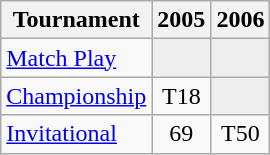<table class="wikitable" style="text-align:center;">
<tr>
<th>Tournament</th>
<th>2005</th>
<th>2006</th>
</tr>
<tr>
<td align="left"><a href='#'>Match Play</a></td>
<td style="background:#eeeeee;"></td>
<td style="background:#eeeeee;"></td>
</tr>
<tr>
<td align="left"><a href='#'>Championship</a></td>
<td>T18</td>
<td style="background:#eeeeee;"></td>
</tr>
<tr>
<td align="left"><a href='#'>Invitational</a></td>
<td>69</td>
<td>T50</td>
</tr>
</table>
